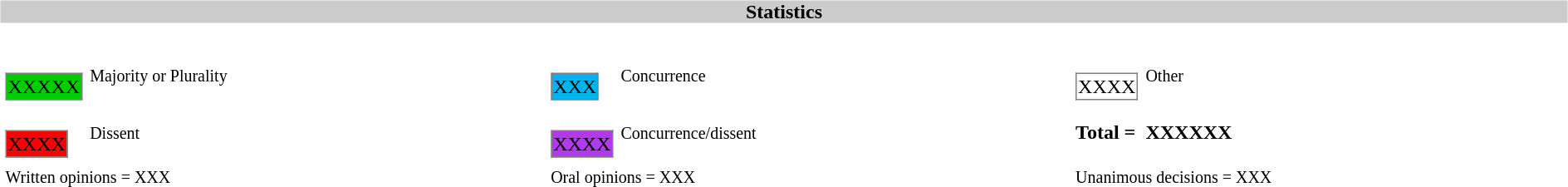<table width=100%>
<tr>
<td><br><table width=100% align=center cellpadding=0 cellspacing=0>
<tr>
<th bgcolor=#CCCCCC>Statistics</th>
</tr>
<tr>
<td><br><table width=100% cellpadding="2" cellspacing="2" border="0"width=25px>
<tr>
<td><br><table border="1" style="border-collapse:collapse;">
<tr>
<td align=center bgcolor=#00CD00 width=25px>XXXXX</td>
</tr>
</table>
</td>
<td><small>Majority or Plurality</small></td>
<td width=25px><br><table border="1" style="border-collapse:collapse;">
<tr>
<td align=center width=25px bgcolor=#00B2EE>XXX</td>
</tr>
</table>
</td>
<td><small>Concurrence</small></td>
<td width=25px><br><table border="1" style="border-collapse:collapse;">
<tr>
<td align=center width=25px bgcolor=white>XXXX</td>
</tr>
</table>
</td>
<td><small>Other</small></td>
</tr>
<tr>
<td width=25px><br><table border="1" style="border-collapse:collapse;">
<tr>
<td align=center width=25px bgcolor=red>XXXX</td>
</tr>
</table>
</td>
<td><small>Dissent</small></td>
<td width=25px><br><table border="1" style="border-collapse:collapse;">
<tr>
<td align=center width=25px bgcolor=#B23AEE>XXXX</td>
</tr>
</table>
</td>
<td><small>Concurrence/dissent</small></td>
<td white-space: nowrap><strong>Total = </strong></td>
<td><strong>XXXXXX</strong></td>
</tr>
<tr>
<td colspan=2><small>Written opinions = XXX</small></td>
<td colspan=2><small>Oral opinions = XXX</small></td>
<td colspan=2><small> Unanimous decisions = XXX</small></td>
</tr>
</table>
</td>
</tr>
</table>
</td>
</tr>
</table>
